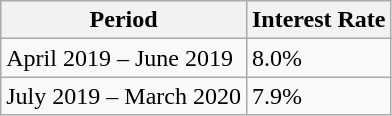<table class="wikitable">
<tr>
<th>Period</th>
<th>Interest Rate</th>
</tr>
<tr>
<td>April 2019 – June 2019</td>
<td>8.0%</td>
</tr>
<tr>
<td>July 2019 – March 2020</td>
<td>7.9%</td>
</tr>
</table>
